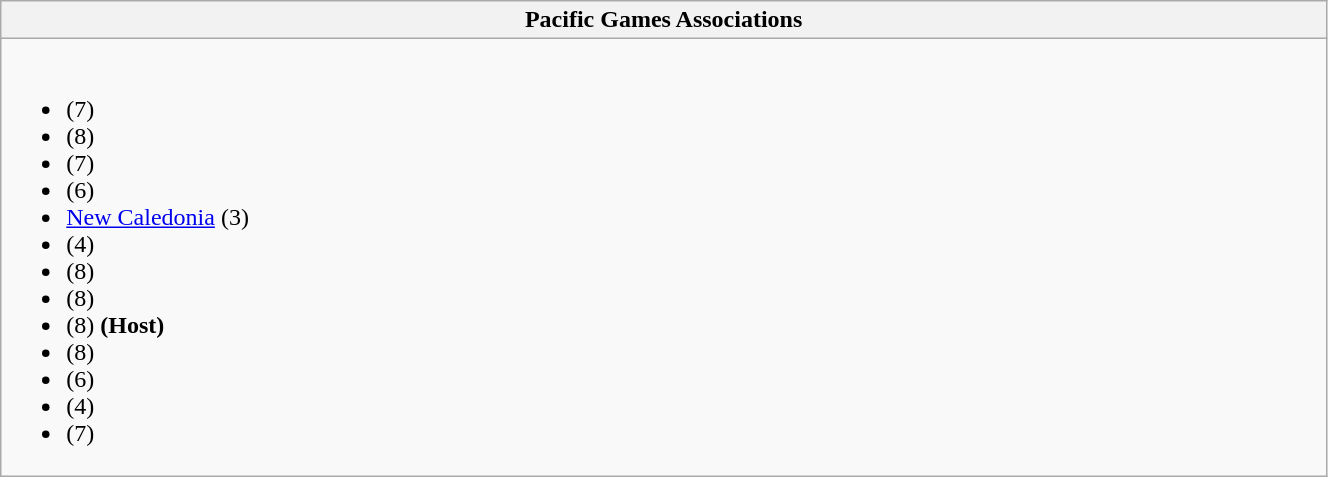<table class="wikitable collapsible" style="min-width:70%; max-width:58em;">
<tr>
<th>Pacific Games Associations</th>
</tr>
<tr>
<td><br><ul><li> (7)</li><li> (8)</li><li> (7)</li><li> (6)</li><li>  <a href='#'>New Caledonia</a> (3)</li><li> (4)</li><li> (8)</li><li> (8)</li><li> (8) <strong>(Host)</strong></li><li> (8)</li><li> (6)</li><li> (4)</li><li> (7)</li></ul></td>
</tr>
</table>
